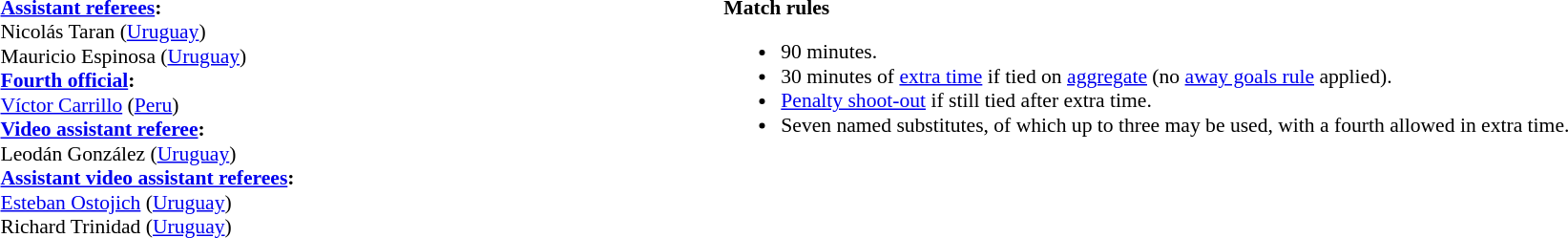<table style="width:100%; font-size:90%;">
<tr>
<td><br><strong><a href='#'>Assistant referees</a>:</strong>
<br>Nicolás Taran (<a href='#'>Uruguay</a>)
<br>Mauricio Espinosa (<a href='#'>Uruguay</a>)
<br><strong><a href='#'>Fourth official</a>:</strong>
<br><a href='#'>Víctor Carrillo</a> (<a href='#'>Peru</a>)
<br><strong><a href='#'>Video assistant referee</a>:</strong>
<br>Leodán González (<a href='#'>Uruguay</a>)
<br><strong><a href='#'>Assistant video assistant referees</a>:</strong>
<br><a href='#'>Esteban Ostojich</a> (<a href='#'>Uruguay</a>)
<br>Richard Trinidad (<a href='#'>Uruguay</a>)</td>
<td style="width:60%; vertical-align:top;"><br><strong>Match rules</strong><ul><li>90 minutes.</li><li>30 minutes of <a href='#'>extra time</a> if tied on <a href='#'>aggregate</a> (no <a href='#'>away goals rule</a> applied).</li><li><a href='#'>Penalty shoot-out</a> if still tied after extra time.</li><li>Seven named substitutes, of which up to three may be used, with a fourth allowed in extra time.</li></ul></td>
</tr>
</table>
